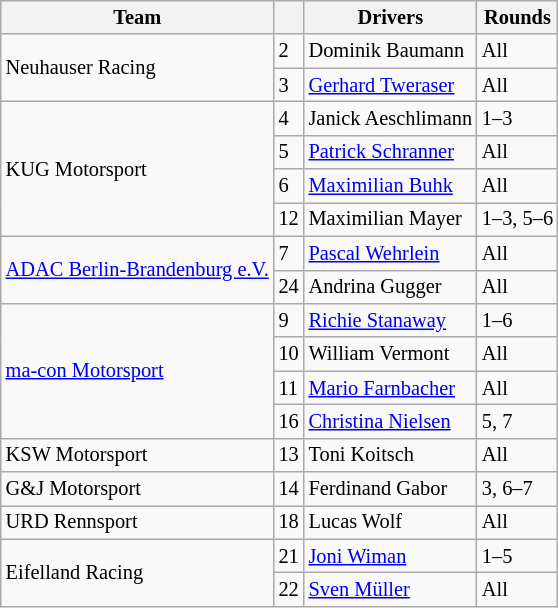<table class="wikitable" style="font-size: 85%">
<tr>
<th>Team</th>
<th></th>
<th>Drivers</th>
<th>Rounds</th>
</tr>
<tr>
<td rowspan=2> Neuhauser Racing</td>
<td>2</td>
<td> Dominik Baumann</td>
<td>All</td>
</tr>
<tr>
<td>3</td>
<td> <a href='#'>Gerhard Tweraser</a></td>
<td>All</td>
</tr>
<tr>
<td rowspan=4> KUG Motorsport</td>
<td>4</td>
<td> Janick Aeschlimann</td>
<td>1–3</td>
</tr>
<tr>
<td>5</td>
<td> <a href='#'>Patrick Schranner</a></td>
<td>All</td>
</tr>
<tr>
<td>6</td>
<td> <a href='#'>Maximilian Buhk</a></td>
<td>All</td>
</tr>
<tr>
<td>12</td>
<td> Maximilian Mayer</td>
<td>1–3, 5–6</td>
</tr>
<tr>
<td rowspan=2> <a href='#'>ADAC Berlin-Brandenburg e.V.</a></td>
<td>7</td>
<td> <a href='#'>Pascal Wehrlein</a></td>
<td>All</td>
</tr>
<tr>
<td>24</td>
<td> Andrina Gugger</td>
<td>All</td>
</tr>
<tr>
<td rowspan=4> <a href='#'>ma-con Motorsport</a></td>
<td>9</td>
<td> <a href='#'>Richie Stanaway</a></td>
<td>1–6</td>
</tr>
<tr>
<td>10</td>
<td> William Vermont</td>
<td>All</td>
</tr>
<tr>
<td>11</td>
<td> <a href='#'>Mario Farnbacher</a></td>
<td>All</td>
</tr>
<tr>
<td>16</td>
<td> <a href='#'>Christina Nielsen</a></td>
<td>5, 7</td>
</tr>
<tr>
<td> KSW Motorsport</td>
<td>13</td>
<td> Toni Koitsch</td>
<td>All</td>
</tr>
<tr>
<td> G&J Motorsport</td>
<td>14</td>
<td> Ferdinand Gabor</td>
<td>3, 6–7</td>
</tr>
<tr>
<td> URD Rennsport</td>
<td>18</td>
<td> Lucas Wolf</td>
<td>All</td>
</tr>
<tr>
<td rowspan=2> Eifelland Racing</td>
<td>21</td>
<td> <a href='#'>Joni Wiman</a></td>
<td>1–5</td>
</tr>
<tr>
<td>22</td>
<td> <a href='#'>Sven Müller</a></td>
<td>All</td>
</tr>
</table>
